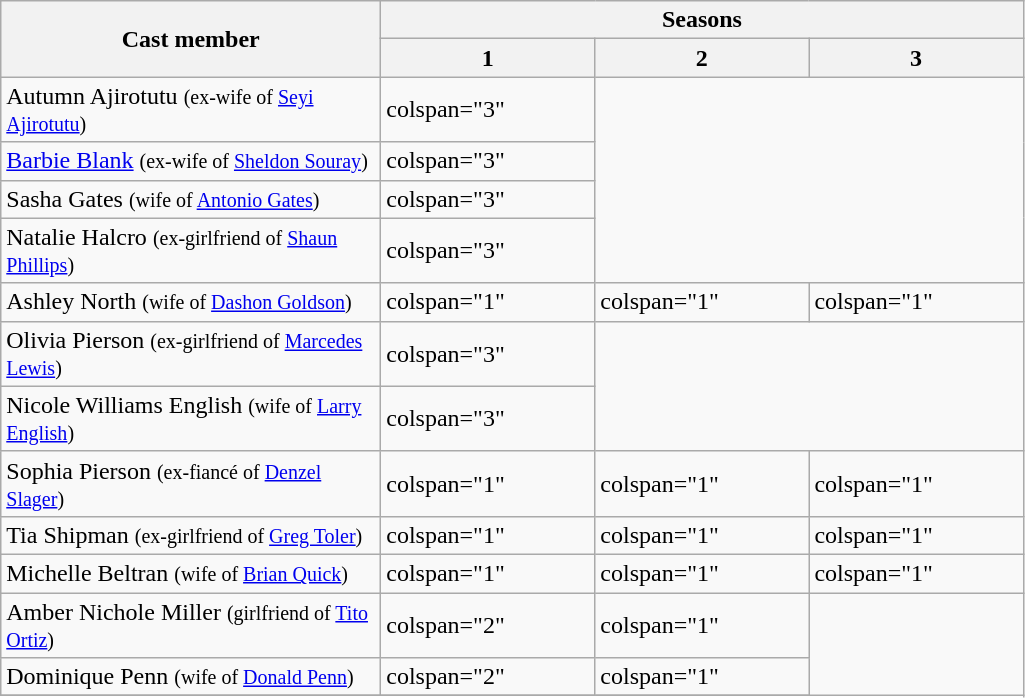<table class="wikitable plainrowheaders" width="54%">
<tr>
<th scope="col" rowspan="2" style="width:14%;">Cast member</th>
<th scope="col" colspan="3">Seasons</th>
</tr>
<tr>
<th scope="col" style="width:5%;" scope="col" rowspan="1" style="width:5%;">1</th>
<th scope="col" style="width:5%;" scope="col" rowspan="1" style="width:5%;">2</th>
<th scope="col" style="width:5%;" scope="col" rowspan="1" style="width:5%;">3</th>
</tr>
<tr>
<td>Autumn Ajirotutu <small>(ex-wife of <a href='#'>Seyi Ajirotutu</a>)</small></td>
<td>colspan="3" </td>
</tr>
<tr>
<td><a href='#'>Barbie Blank</a> <small>(ex-wife of <a href='#'>Sheldon Souray</a>)</small></td>
<td>colspan="3" </td>
</tr>
<tr>
<td>Sasha Gates <small>(wife of <a href='#'>Antonio Gates</a>)</small></td>
<td>colspan="3" </td>
</tr>
<tr>
<td>Natalie Halcro <small>(ex-girlfriend of <a href='#'>Shaun Phillips</a>)</small></td>
<td>colspan="3" </td>
</tr>
<tr>
<td>Ashley North <small>(wife of <a href='#'>Dashon Goldson</a>)</small></td>
<td>colspan="1" </td>
<td>colspan="1" </td>
<td>colspan="1" </td>
</tr>
<tr>
<td>Olivia Pierson <small>(ex-girlfriend of <a href='#'>Marcedes Lewis</a>)</small></td>
<td>colspan="3" </td>
</tr>
<tr>
<td>Nicole Williams English <small>(wife of <a href='#'>Larry English</a>)</small></td>
<td>colspan="3" </td>
</tr>
<tr>
<td>Sophia Pierson <small>(ex-fiancé of <a href='#'>Denzel Slager</a>)</small></td>
<td>colspan="1" </td>
<td>colspan="1" </td>
<td>colspan="1" </td>
</tr>
<tr>
<td>Tia Shipman <small>(ex-girlfriend of <a href='#'>Greg Toler</a>)</small></td>
<td>colspan="1" </td>
<td>colspan="1" </td>
<td>colspan="1" </td>
</tr>
<tr>
<td>Michelle Beltran <small>(wife of <a href='#'>Brian Quick</a>)</small></td>
<td>colspan="1" </td>
<td>colspan="1" </td>
<td>colspan="1" </td>
</tr>
<tr>
<td>Amber Nichole Miller <small>(girlfriend of <a href='#'>Tito Ortiz</a>)</small></td>
<td>colspan="2" </td>
<td>colspan="1" </td>
</tr>
<tr>
<td>Dominique Penn <small>(wife of <a href='#'>Donald Penn</a>)</small></td>
<td>colspan="2" </td>
<td>colspan="1" </td>
</tr>
<tr>
</tr>
</table>
